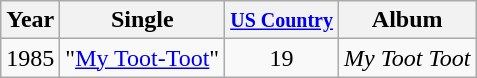<table class="wikitable">
<tr>
<th>Year</th>
<th>Single</th>
<th><small><a href='#'>US Country</a></small></th>
<th>Album</th>
</tr>
<tr>
<td>1985</td>
<td>"<a href='#'>My Toot-Toot</a>"</td>
<td align="center">19</td>
<td><em>My Toot Toot</em></td>
</tr>
</table>
